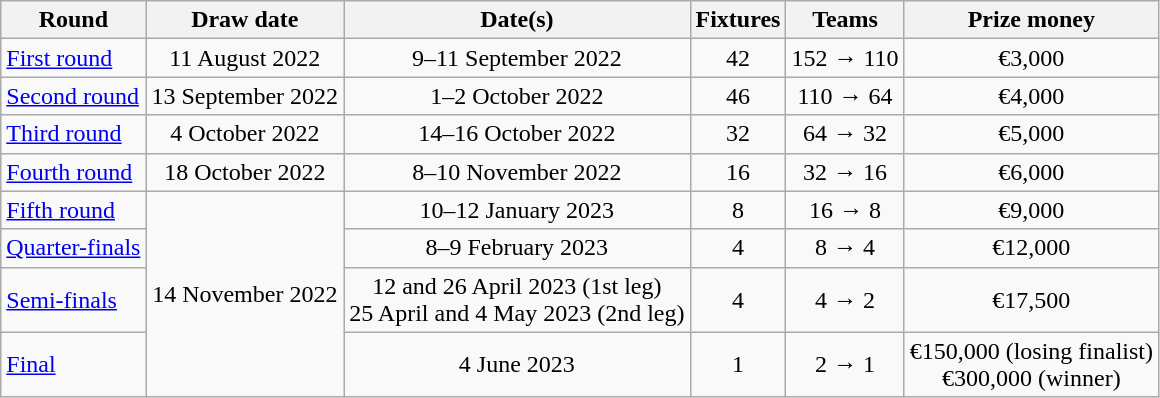<table class="wikitable" style="text-align:center;">
<tr>
<th>Round</th>
<th>Draw date</th>
<th>Date(s)</th>
<th>Fixtures</th>
<th>Teams</th>
<th>Prize money</th>
</tr>
<tr>
<td style="text-align:left;"><a href='#'>First round</a></td>
<td>11 August 2022</td>
<td>9–11 September 2022</td>
<td>42</td>
<td>152 → 110</td>
<td>€3,000</td>
</tr>
<tr>
<td style="text-align:left;"><a href='#'>Second round</a></td>
<td>13 September 2022</td>
<td>1–2 October 2022</td>
<td>46</td>
<td>110 → 64</td>
<td>€4,000</td>
</tr>
<tr>
<td style="text-align:left;"><a href='#'>Third round</a></td>
<td>4 October 2022</td>
<td>14–16 October 2022</td>
<td>32</td>
<td>64 → 32</td>
<td>€5,000</td>
</tr>
<tr>
<td style="text-align:left;"><a href='#'>Fourth round</a></td>
<td>18 October 2022</td>
<td>8–10 November 2022</td>
<td>16</td>
<td>32 → 16</td>
<td>€6,000</td>
</tr>
<tr>
<td style="text-align:left;"><a href='#'>Fifth round</a></td>
<td rowspan=4>14 November 2022</td>
<td>10–12 January 2023</td>
<td>8</td>
<td>16 → 8</td>
<td>€9,000</td>
</tr>
<tr>
<td style="text-align:left;"><a href='#'>Quarter-finals</a></td>
<td>8–9 February 2023</td>
<td>4</td>
<td>8 → 4</td>
<td>€12,000</td>
</tr>
<tr>
<td style="text-align:left;"><a href='#'>Semi-finals</a></td>
<td>12 and 26 April 2023 (1st leg)<br>25 April and 4 May 2023 (2nd leg)</td>
<td>4</td>
<td>4 → 2</td>
<td>€17,500</td>
</tr>
<tr>
<td style="text-align:left;"><a href='#'>Final</a></td>
<td>4 June 2023</td>
<td>1</td>
<td>2 → 1</td>
<td>€150,000 (losing finalist)<br>€300,000 (winner)</td>
</tr>
</table>
